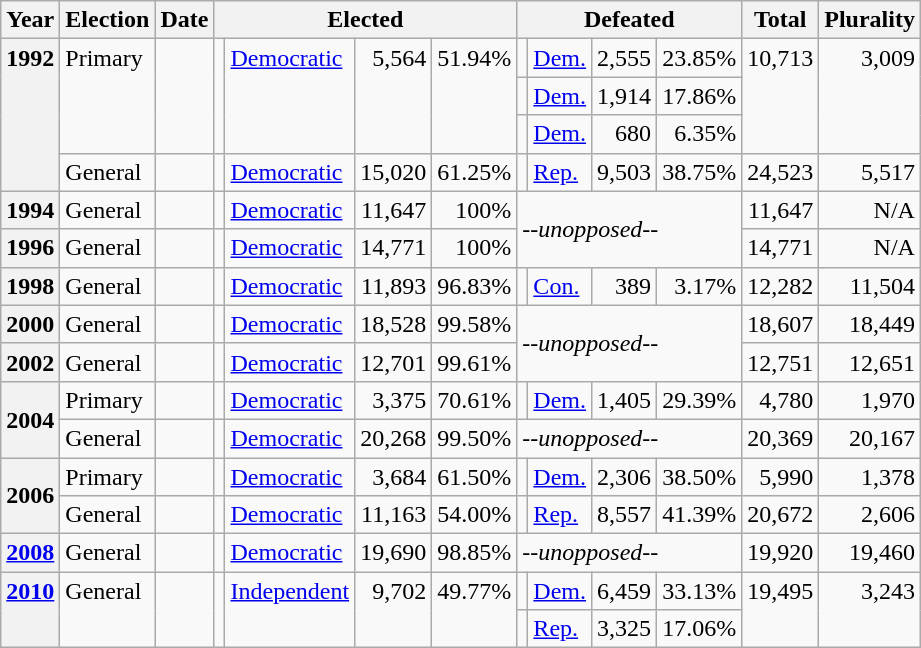<table class="wikitable">
<tr>
<th>Year</th>
<th>Election</th>
<th>Date</th>
<th colspan="4">Elected</th>
<th colspan="4">Defeated</th>
<th>Total</th>
<th>Plurality</th>
</tr>
<tr>
<th rowspan="4" valign="top">1992</th>
<td rowspan="3" valign="top">Primary</td>
<td rowspan="3" valign="top"></td>
<td rowspan="3" valign="top"></td>
<td valign="top" rowspan="3" ><a href='#'>Democratic</a></td>
<td rowspan="3" align="right" valign="top">5,564</td>
<td rowspan="3" align="right" valign="top">51.94%</td>
<td valign="top"></td>
<td valign="top" ><a href='#'>Dem.</a></td>
<td align="right" valign="top">2,555</td>
<td align="right" valign="top">23.85%</td>
<td rowspan="3" align="right" valign="top">10,713</td>
<td rowspan="3" align="right" valign="top">3,009</td>
</tr>
<tr>
<td valign="top"></td>
<td valign="top" ><a href='#'>Dem.</a></td>
<td align="right" valign="top">1,914</td>
<td align="right" valign="top">17.86%</td>
</tr>
<tr>
<td valign="top"></td>
<td valign="top" ><a href='#'>Dem.</a></td>
<td align="right" valign="top">680</td>
<td align="right" valign="top">6.35%</td>
</tr>
<tr>
<td valign="top">General</td>
<td valign="top"></td>
<td valign="top"></td>
<td valign="top" ><a href='#'>Democratic</a></td>
<td align="right" valign="top">15,020</td>
<td align="right" valign="top">61.25%</td>
<td valign="top"></td>
<td valign="top" ><a href='#'>Rep.</a></td>
<td align="right" valign="top">9,503</td>
<td align="right" valign="top">38.75%</td>
<td align="right" valign="top">24,523</td>
<td align="right" valign="top">5,517</td>
</tr>
<tr>
<th valign="top">1994</th>
<td valign="top">General</td>
<td valign="top"></td>
<td valign="top"></td>
<td valign="top" ><a href='#'>Democratic</a></td>
<td align="right" valign="top">11,647</td>
<td align="right" valign="top">100%</td>
<td colspan="4" rowspan="2">--<em>unopposed--</em></td>
<td align="right" valign="top">11,647</td>
<td align="right" valign="top">N/A</td>
</tr>
<tr>
<th valign="top">1996</th>
<td valign="top">General</td>
<td valign="top"></td>
<td valign="top"></td>
<td valign="top" ><a href='#'>Democratic</a></td>
<td align="right" valign="top">14,771</td>
<td align="right" valign="top">100%</td>
<td align="right" valign="top">14,771</td>
<td align="right" valign="top">N/A</td>
</tr>
<tr>
<th valign="top">1998</th>
<td valign="top">General</td>
<td valign="top"></td>
<td valign="top"></td>
<td valign="top" ><a href='#'>Democratic</a></td>
<td align="right" valign="top">11,893</td>
<td align="right" valign="top">96.83%</td>
<td></td>
<td valign="top" ><a href='#'>Con.</a></td>
<td align="right" valign="top">389</td>
<td align="right" valign="top">3.17%</td>
<td align="right" valign="top">12,282</td>
<td align="right" valign="top">11,504</td>
</tr>
<tr>
<th valign="top">2000</th>
<td valign="top">General</td>
<td valign="top"></td>
<td valign="top"></td>
<td valign="top" ><a href='#'>Democratic</a></td>
<td align="right" valign="top">18,528</td>
<td align="right" valign="top">99.58%</td>
<td colspan="4" rowspan="2">--<em>unopposed--</em></td>
<td align="right" valign="top">18,607</td>
<td align="right" valign="top">18,449</td>
</tr>
<tr>
<th valign="top">2002</th>
<td valign="top">General</td>
<td valign="top"></td>
<td valign="top"></td>
<td valign="top" ><a href='#'>Democratic</a></td>
<td align="right" valign="top">12,701</td>
<td align="right" valign="top">99.61%</td>
<td align="right" valign="top">12,751</td>
<td align="right" valign="top">12,651</td>
</tr>
<tr>
<th rowspan="2">2004</th>
<td>Primary</td>
<td></td>
<td></td>
<td valign="top" ><a href='#'>Democratic</a></td>
<td align="right" valign="top">3,375</td>
<td align="right" valign="top">70.61%</td>
<td></td>
<td valign="top" ><a href='#'>Dem.</a></td>
<td align="right" valign="top">1,405</td>
<td align="right" valign="top">29.39%</td>
<td align="right" valign="top">4,780</td>
<td align="right" valign="top">1,970</td>
</tr>
<tr>
<td valign="top">General</td>
<td valign="top"></td>
<td valign="top"></td>
<td valign="top" ><a href='#'>Democratic</a></td>
<td align="right" valign="top">20,268</td>
<td align="right" valign="top">99.50%</td>
<td colspan="4">--<em>unopposed--</em></td>
<td align="right" valign="top">20,369</td>
<td align="right" valign="top">20,167</td>
</tr>
<tr>
<th rowspan="2">2006</th>
<td>Primary</td>
<td></td>
<td></td>
<td valign="top" ><a href='#'>Democratic</a></td>
<td align="right" valign="top">3,684</td>
<td align="right" valign="top">61.50%</td>
<td></td>
<td valign="top" ><a href='#'>Dem.</a></td>
<td align="right" valign="top">2,306</td>
<td align="right" valign="top">38.50%</td>
<td align="right" valign="top">5,990</td>
<td align="right" valign="top">1,378</td>
</tr>
<tr>
<td valign="top">General</td>
<td valign="top"></td>
<td valign="top"></td>
<td valign="top" ><a href='#'>Democratic</a></td>
<td align="right" valign="top">11,163</td>
<td align="right" valign="top">54.00%</td>
<td valign="top"></td>
<td valign="top" ><a href='#'>Rep.</a></td>
<td align="right" valign="top">8,557</td>
<td align="right" valign="top">41.39%</td>
<td align="right" valign="top">20,672</td>
<td align="right" valign="top">2,606</td>
</tr>
<tr>
<th valign="top"><a href='#'>2008</a></th>
<td valign="top">General</td>
<td valign="top"></td>
<td valign="top"></td>
<td valign="top" ><a href='#'>Democratic</a></td>
<td align="right" valign="top">19,690</td>
<td align="right" valign="top">98.85%</td>
<td colspan="4" valign="top">--<em>unopposed--</em></td>
<td align="right" valign="top">19,920</td>
<td align="right" valign="top">19,460</td>
</tr>
<tr>
<th rowspan="2" valign="top"><a href='#'>2010</a></th>
<td rowspan="2" valign="top">General</td>
<td rowspan="2" valign="top"></td>
<td rowspan="2" valign="top"></td>
<td rowspan="2" valign="top" ><a href='#'>Independent</a></td>
<td rowspan="2" align="right" valign="top">9,702</td>
<td rowspan="2" align="right" valign="top">49.77%</td>
<td valign="top"></td>
<td valign="top" ><a href='#'>Dem.</a></td>
<td align="right" valign="top">6,459</td>
<td align="right" valign="top">33.13%</td>
<td rowspan="2" align="right" valign="top">19,495</td>
<td rowspan="2" align="right" valign="top">3,243</td>
</tr>
<tr>
<td></td>
<td valign="top" ><a href='#'>Rep.</a></td>
<td align="right" valign="top">3,325</td>
<td align="right" valign="top">17.06%</td>
</tr>
</table>
